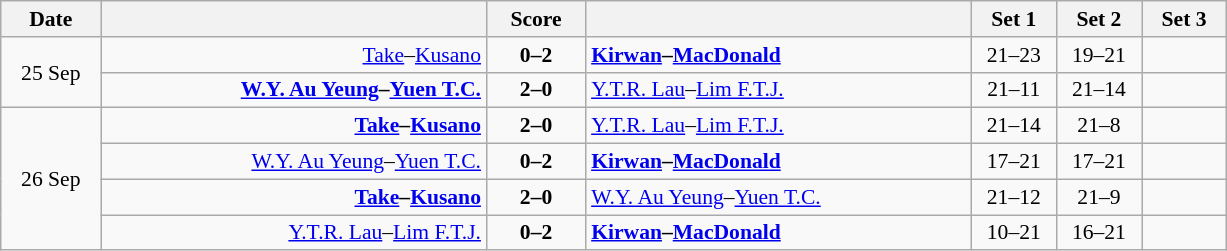<table class="wikitable" style="text-align: center; font-size:90% ">
<tr>
<th width="60">Date</th>
<th align="right" width="250"></th>
<th width="60">Score</th>
<th align="left" width="250"></th>
<th width="50">Set 1</th>
<th width="50">Set 2</th>
<th width="50">Set 3</th>
</tr>
<tr>
<td rowspan=2>25 Sep</td>
<td align=right><a href='#'>Take</a>–<a href='#'>Kusano</a> </td>
<td align=center><strong>0–2</strong></td>
<td align=left><strong> <a href='#'>Kirwan</a>–<a href='#'>MacDonald</a></strong></td>
<td>21–23</td>
<td>19–21</td>
<td></td>
</tr>
<tr>
<td align=right><strong><a href='#'>W.Y. Au Yeung</a>–<a href='#'>Yuen T.C.</a> </strong></td>
<td align=center><strong>2–0</strong></td>
<td align=left> <a href='#'>Y.T.R. Lau</a>–<a href='#'>Lim F.T.J.</a></td>
<td>21–11</td>
<td>21–14</td>
<td></td>
</tr>
<tr>
<td rowspan=4>26 Sep</td>
<td align=right><strong><a href='#'>Take</a>–<a href='#'>Kusano</a> </strong></td>
<td align=center><strong>2–0</strong></td>
<td align=left> <a href='#'>Y.T.R. Lau</a>–<a href='#'>Lim F.T.J.</a></td>
<td>21–14</td>
<td>21–8</td>
<td></td>
</tr>
<tr>
<td align=right><a href='#'>W.Y. Au Yeung</a>–<a href='#'>Yuen T.C.</a> </td>
<td align=center><strong>0–2</strong></td>
<td align=left><strong> <a href='#'>Kirwan</a>–<a href='#'>MacDonald</a></strong></td>
<td>17–21</td>
<td>17–21</td>
<td></td>
</tr>
<tr>
<td align=right><strong><a href='#'>Take</a>–<a href='#'>Kusano</a> </strong></td>
<td align=center><strong>2–0</strong></td>
<td align=left> <a href='#'>W.Y. Au Yeung</a>–<a href='#'>Yuen T.C.</a></td>
<td>21–12</td>
<td>21–9</td>
<td></td>
</tr>
<tr>
<td align=right><a href='#'>Y.T.R. Lau</a>–<a href='#'>Lim F.T.J.</a> </td>
<td align=center><strong>0–2</strong></td>
<td align=left><strong> <a href='#'>Kirwan</a>–<a href='#'>MacDonald</a></strong></td>
<td>10–21</td>
<td>16–21</td>
<td></td>
</tr>
</table>
